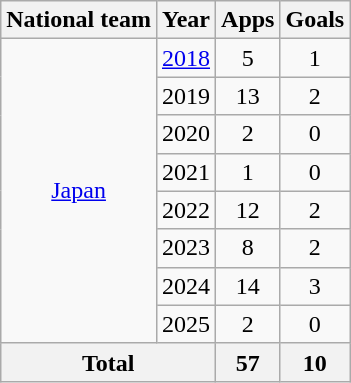<table class="wikitable" style="text-align:center">
<tr>
<th>National team</th>
<th>Year</th>
<th>Apps</th>
<th>Goals</th>
</tr>
<tr>
<td rowspan="8"><a href='#'>Japan</a></td>
<td><a href='#'>2018</a></td>
<td>5</td>
<td>1</td>
</tr>
<tr>
<td>2019</td>
<td>13</td>
<td>2</td>
</tr>
<tr>
<td>2020</td>
<td>2</td>
<td>0</td>
</tr>
<tr>
<td>2021</td>
<td>1</td>
<td>0</td>
</tr>
<tr>
<td>2022</td>
<td>12</td>
<td>2</td>
</tr>
<tr>
<td>2023</td>
<td>8</td>
<td>2</td>
</tr>
<tr>
<td>2024</td>
<td>14</td>
<td>3</td>
</tr>
<tr>
<td>2025</td>
<td>2</td>
<td>0</td>
</tr>
<tr>
<th colspan="2">Total</th>
<th>57</th>
<th>10</th>
</tr>
</table>
